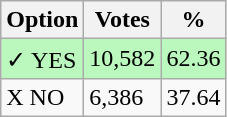<table class="wikitable">
<tr>
<th>Option</th>
<th>Votes</th>
<th>%</th>
</tr>
<tr>
<td style=background:#bbf8be>✓ YES</td>
<td style=background:#bbf8be>10,582</td>
<td style=background:#bbf8be>62.36</td>
</tr>
<tr>
<td>X NO</td>
<td>6,386</td>
<td>37.64</td>
</tr>
</table>
